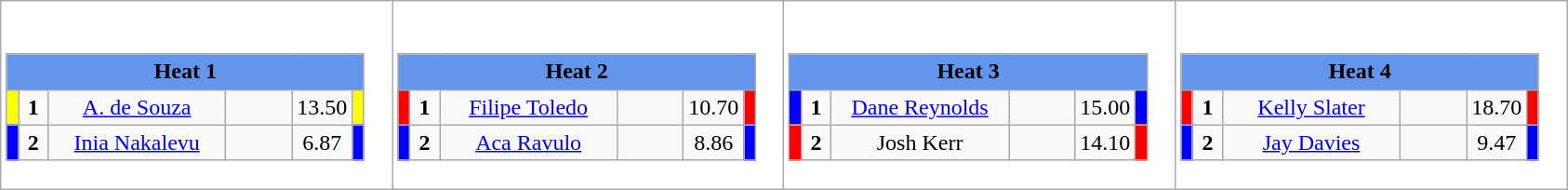<table class="wikitable" style="background:#fff;">
<tr>
<td><div><br><table class="wikitable">
<tr>
<td colspan="6"  style="text-align:center; background:#6495ed;"><strong>Heat 1</strong></td>
</tr>
<tr>
<td style="width:01px; background: #ff0;"></td>
<td style="width:14px; text-align:center;"><strong>1</strong></td>
<td style="width:120px; text-align:center;"><a href='#'>A. de Souza</a></td>
<td style="width:40px; text-align:center;"></td>
<td style="width:20px; text-align:center;">13.50</td>
<td style="width:01px; background: #ff0;"></td>
</tr>
<tr>
<td style="width:01px; background: #00f;"></td>
<td style="width:14px; text-align:center;"><strong>2</strong></td>
<td style="width:120px; text-align:center;"><a href='#'>Inia Nakalevu</a></td>
<td style="width:40px; text-align:center;"></td>
<td style="width:20px; text-align:center;">6.87</td>
<td style="width:01px; background: #00f;"></td>
</tr>
</table>
</div></td>
<td><div><br><table class="wikitable">
<tr>
<td colspan="6"  style="text-align:center; background:#6495ed;"><strong>Heat 2</strong></td>
</tr>
<tr>
<td style="width:01px; background: #f00;"></td>
<td style="width:14px; text-align:center;"><strong>1</strong></td>
<td style="width:120px; text-align:center;"><a href='#'>Filipe Toledo</a></td>
<td style="width:40px; text-align:center;"></td>
<td style="width:20px; text-align:center;">10.70</td>
<td style="width:01px; background: #f00;"></td>
</tr>
<tr>
<td style="width:01px; background: #00f;"></td>
<td style="width:14px; text-align:center;"><strong>2</strong></td>
<td style="width:120px; text-align:center;"><a href='#'>Aca Ravulo</a></td>
<td style="width:40px; text-align:center;"></td>
<td style="width:20px; text-align:center;">8.86</td>
<td style="width:01px; background: #00f;"></td>
</tr>
</table>
</div></td>
<td><div><br><table class="wikitable">
<tr>
<td colspan="6"  style="text-align:center; background:#6495ed;"><strong>Heat 3</strong></td>
</tr>
<tr>
<td style="width:01px; background: #00f;"></td>
<td style="width:14px; text-align:center;"><strong>1</strong></td>
<td style="width:120px; text-align:center;"><a href='#'>Dane Reynolds</a></td>
<td style="width:40px; text-align:center;"></td>
<td style="width:20px; text-align:center;">15.00</td>
<td style="width:01px; background: #00f;"></td>
</tr>
<tr>
<td style="width:01px; background: #f00;"></td>
<td style="width:14px; text-align:center;"><strong>2</strong></td>
<td style="width:120px; text-align:center;">Josh Kerr</td>
<td style="width:40px; text-align:center;"></td>
<td style="width:20px; text-align:center;">14.10</td>
<td style="width:01px; background: #f00;"></td>
</tr>
</table>
</div></td>
<td><div><br><table class="wikitable">
<tr>
<td colspan="6"  style="text-align:center; background:#6495ed;"><strong>Heat 4</strong></td>
</tr>
<tr>
<td style="width:01px; background: #f00;"></td>
<td style="width:14px; text-align:center;"><strong>1</strong></td>
<td style="width:120px; text-align:center;"><a href='#'>Kelly Slater</a></td>
<td style="width:40px; text-align:center;"></td>
<td style="width:20px; text-align:center;">18.70</td>
<td style="width:01px; background: #f00;"></td>
</tr>
<tr>
<td style="width:01px; background: #00f;"></td>
<td style="width:14px; text-align:center;"><strong>2</strong></td>
<td style="width:120px; text-align:center;"><a href='#'>Jay Davies</a></td>
<td style="width:40px; text-align:center;"></td>
<td style="width:20px; text-align:center;">9.47</td>
<td style="width:01px; background: #00f;"></td>
</tr>
</table>
</div></td>
</tr>
</table>
